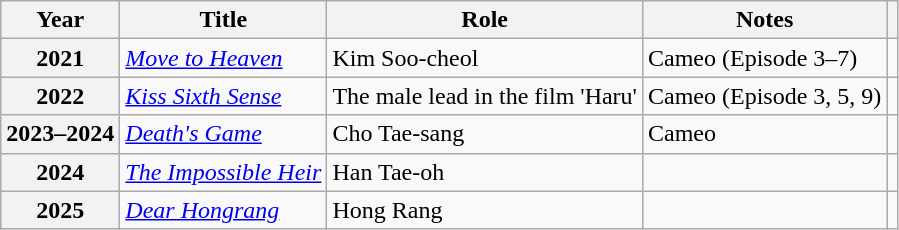<table class="wikitable plainrowheaders sortable">
<tr>
<th scope="col">Year</th>
<th scope="col">Title</th>
<th scope="col">Role</th>
<th scope="col">Notes</th>
<th scope="col" class="unsortable"></th>
</tr>
<tr>
<th scope="row">2021</th>
<td><em><a href='#'>Move to Heaven</a></em></td>
<td>Kim Soo-cheol</td>
<td>Cameo (Episode 3–7)</td>
<td style="text-align:center"></td>
</tr>
<tr>
<th scope="row">2022</th>
<td><em><a href='#'>Kiss Sixth Sense</a></em></td>
<td>The male lead in the film 'Haru'</td>
<td>Cameo (Episode 3, 5, 9)</td>
<td style="text-align:center"></td>
</tr>
<tr>
<th scope="row">2023–2024</th>
<td><em><a href='#'>Death's Game</a></em></td>
<td>Cho Tae-sang</td>
<td>Cameo</td>
<td style="text-align:center"></td>
</tr>
<tr>
<th scope="row">2024</th>
<td><em><a href='#'>The Impossible Heir</a></em></td>
<td>Han Tae-oh</td>
<td></td>
<td style="text-align:center"></td>
</tr>
<tr>
<th scope="row">2025</th>
<td><em><a href='#'>Dear Hongrang</a></em></td>
<td>Hong Rang</td>
<td></td>
<td style="text-align:center"></td>
</tr>
</table>
